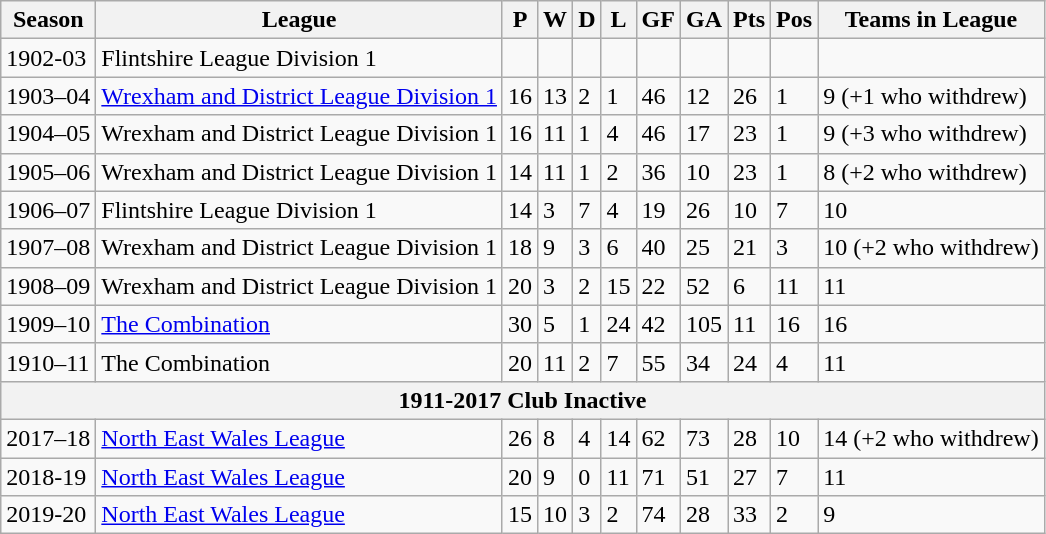<table class="wikitable">
<tr>
<th>Season</th>
<th>League</th>
<th>P</th>
<th>W</th>
<th>D</th>
<th>L</th>
<th>GF</th>
<th>GA</th>
<th>Pts</th>
<th>Pos</th>
<th>Teams in League</th>
</tr>
<tr>
<td>1902-03</td>
<td>Flintshire League Division 1</td>
<td></td>
<td></td>
<td></td>
<td></td>
<td></td>
<td></td>
<td></td>
<td></td>
<td></td>
</tr>
<tr>
<td>1903–04</td>
<td><a href='#'>Wrexham and District League Division 1</a></td>
<td>16</td>
<td>13</td>
<td>2</td>
<td>1</td>
<td>46</td>
<td>12</td>
<td>26</td>
<td>1</td>
<td>9 (+1 who withdrew)</td>
</tr>
<tr>
<td>1904–05</td>
<td>Wrexham and District League Division 1</td>
<td>16</td>
<td>11</td>
<td>1</td>
<td>4</td>
<td>46</td>
<td>17</td>
<td>23</td>
<td>1</td>
<td>9 (+3 who withdrew)</td>
</tr>
<tr>
<td>1905–06</td>
<td>Wrexham and District League Division 1</td>
<td>14</td>
<td>11</td>
<td>1</td>
<td>2</td>
<td>36</td>
<td>10</td>
<td>23</td>
<td>1</td>
<td>8 (+2 who withdrew)</td>
</tr>
<tr>
<td>1906–07</td>
<td>Flintshire League Division 1</td>
<td>14</td>
<td>3</td>
<td>7</td>
<td>4</td>
<td>19</td>
<td>26</td>
<td>10</td>
<td>7</td>
<td>10</td>
</tr>
<tr>
<td>1907–08</td>
<td>Wrexham and District League Division 1</td>
<td>18</td>
<td>9</td>
<td>3</td>
<td>6</td>
<td>40</td>
<td>25</td>
<td>21</td>
<td>3</td>
<td>10 (+2 who withdrew)</td>
</tr>
<tr>
<td>1908–09</td>
<td>Wrexham and District League Division 1</td>
<td>20</td>
<td>3</td>
<td>2</td>
<td>15</td>
<td>22</td>
<td>52</td>
<td>6</td>
<td>11</td>
<td>11</td>
</tr>
<tr>
<td>1909–10</td>
<td><a href='#'>The Combination</a></td>
<td>30</td>
<td>5</td>
<td>1</td>
<td>24</td>
<td>42</td>
<td>105</td>
<td>11</td>
<td>16</td>
<td>16</td>
</tr>
<tr>
<td>1910–11</td>
<td>The Combination</td>
<td>20</td>
<td>11</td>
<td>2</td>
<td>7</td>
<td>55</td>
<td>34</td>
<td>24</td>
<td>4</td>
<td>11</td>
</tr>
<tr>
<th colspan="11">1911-2017 Club Inactive</th>
</tr>
<tr>
<td>2017–18</td>
<td><a href='#'>North East Wales League</a></td>
<td>26</td>
<td>8</td>
<td>4</td>
<td>14</td>
<td>62</td>
<td>73</td>
<td>28</td>
<td>10</td>
<td>14 (+2 who withdrew)</td>
</tr>
<tr>
<td>2018-19</td>
<td><a href='#'>North East Wales League</a></td>
<td>20</td>
<td>9</td>
<td>0</td>
<td>11</td>
<td>71</td>
<td>51</td>
<td>27</td>
<td>7</td>
<td>11</td>
</tr>
<tr>
<td>2019-20</td>
<td><a href='#'>North East Wales League</a></td>
<td>15</td>
<td>10</td>
<td>3</td>
<td>2</td>
<td>74</td>
<td>28</td>
<td>33</td>
<td>2</td>
<td>9</td>
</tr>
</table>
